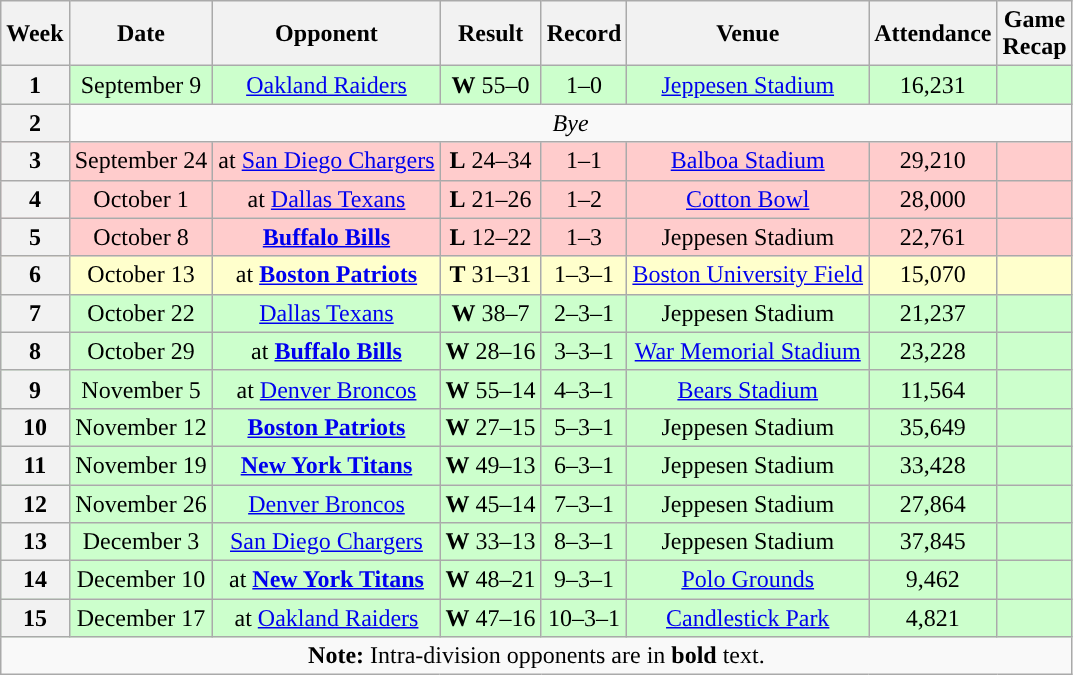<table class="wikitable" style="text-align:center">
<tr>
<th>Week</th>
<th>Date</th>
<th>Opponent</th>
<th>Result</th>
<th>Record</th>
<th>Venue</th>
<th>Attendance</th>
<th>Game<br>Recap</th>
</tr>
<tr style="background:#cfc">
<th>1</th>
<td>September 9</td>
<td><a href='#'>Oakland Raiders</a></td>
<td><strong>W</strong> 55–0</td>
<td>1–0</td>
<td><a href='#'>Jeppesen Stadium</a></td>
<td>16,231</td>
<td></td>
</tr>
<tr>
<th>2</th>
<td colspan="7" align="center"><em>Bye</em></td>
</tr>
<tr style="background:#fcc">
<th>3</th>
<td>September 24</td>
<td>at <a href='#'>San Diego Chargers</a></td>
<td><strong>L</strong> 24–34</td>
<td>1–1</td>
<td><a href='#'>Balboa Stadium</a></td>
<td>29,210</td>
<td></td>
</tr>
<tr style="background:#fcc">
<th>4</th>
<td>October 1</td>
<td>at <a href='#'>Dallas Texans</a></td>
<td><strong>L</strong> 21–26</td>
<td>1–2</td>
<td><a href='#'>Cotton Bowl</a></td>
<td>28,000</td>
<td></td>
</tr>
<tr style="background:#fcc">
<th>5</th>
<td>October 8</td>
<td><strong><a href='#'>Buffalo Bills</a></strong></td>
<td><strong>L</strong> 12–22</td>
<td>1–3</td>
<td>Jeppesen Stadium</td>
<td>22,761</td>
<td></td>
</tr>
<tr style="background:#ffc">
<th>6</th>
<td>October 13</td>
<td>at <strong><a href='#'>Boston Patriots</a></strong></td>
<td><strong>T</strong> 31–31</td>
<td>1–3–1</td>
<td><a href='#'>Boston University Field</a></td>
<td>15,070</td>
<td></td>
</tr>
<tr style="background:#cfc">
<th>7</th>
<td>October 22</td>
<td><a href='#'>Dallas Texans</a></td>
<td><strong>W</strong> 38–7</td>
<td>2–3–1</td>
<td>Jeppesen Stadium</td>
<td>21,237</td>
<td></td>
</tr>
<tr style="background:#cfc">
<th>8</th>
<td>October 29</td>
<td>at <strong><a href='#'>Buffalo Bills</a></strong></td>
<td><strong>W</strong> 28–16</td>
<td>3–3–1</td>
<td><a href='#'>War Memorial Stadium</a></td>
<td>23,228</td>
<td></td>
</tr>
<tr style="background:#cfc">
<th>9</th>
<td>November 5</td>
<td>at <a href='#'>Denver Broncos</a></td>
<td><strong>W</strong> 55–14</td>
<td>4–3–1</td>
<td><a href='#'>Bears Stadium</a></td>
<td>11,564</td>
<td></td>
</tr>
<tr style="background:#cfc">
<th>10</th>
<td>November 12</td>
<td><strong><a href='#'>Boston Patriots</a></strong></td>
<td><strong>W</strong> 27–15</td>
<td>5–3–1</td>
<td>Jeppesen Stadium</td>
<td>35,649</td>
<td></td>
</tr>
<tr style="background:#cfc">
<th>11</th>
<td>November 19</td>
<td><strong><a href='#'>New York Titans</a></strong></td>
<td><strong>W</strong> 49–13</td>
<td>6–3–1</td>
<td>Jeppesen Stadium</td>
<td>33,428</td>
<td></td>
</tr>
<tr style="background:#cfc">
<th>12</th>
<td>November 26</td>
<td><a href='#'>Denver Broncos</a></td>
<td><strong>W</strong> 45–14</td>
<td>7–3–1</td>
<td>Jeppesen Stadium</td>
<td>27,864</td>
<td></td>
</tr>
<tr style="background:#cfc">
<th>13</th>
<td>December 3</td>
<td><a href='#'>San Diego Chargers</a></td>
<td><strong>W</strong> 33–13</td>
<td>8–3–1</td>
<td>Jeppesen Stadium</td>
<td>37,845</td>
<td></td>
</tr>
<tr style="background:#cfc">
<th>14</th>
<td>December 10</td>
<td>at <strong><a href='#'>New York Titans</a></strong></td>
<td><strong>W</strong> 48–21</td>
<td>9–3–1</td>
<td><a href='#'>Polo Grounds</a></td>
<td>9,462</td>
<td></td>
</tr>
<tr style="background:#cfc">
<th>15</th>
<td>December 17</td>
<td>at <a href='#'>Oakland Raiders</a></td>
<td><strong>W</strong> 47–16</td>
<td>10–3–1</td>
<td><a href='#'>Candlestick Park</a></td>
<td>4,821</td>
<td></td>
</tr>
<tr>
<td colspan="8"><strong>Note:</strong> Intra-division opponents are in <strong>bold</strong> text.</td>
</tr>
</table>
